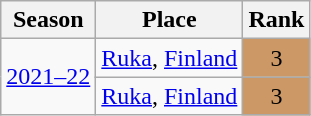<table class="wikitable sortable" style="text-align:center;">
<tr>
<th>Season</th>
<th>Place</th>
<th>Rank</th>
</tr>
<tr>
<td rowspan="2"><a href='#'>2021–22</a></td>
<td style="text-align:left;"> <a href='#'>Ruka</a>, <a href='#'>Finland</a></td>
<td bgcolor="cc9966">3</td>
</tr>
<tr>
<td style="text-align:left;"> <a href='#'>Ruka</a>, <a href='#'>Finland</a></td>
<td bgcolor="cc9966">3</td>
</tr>
</table>
